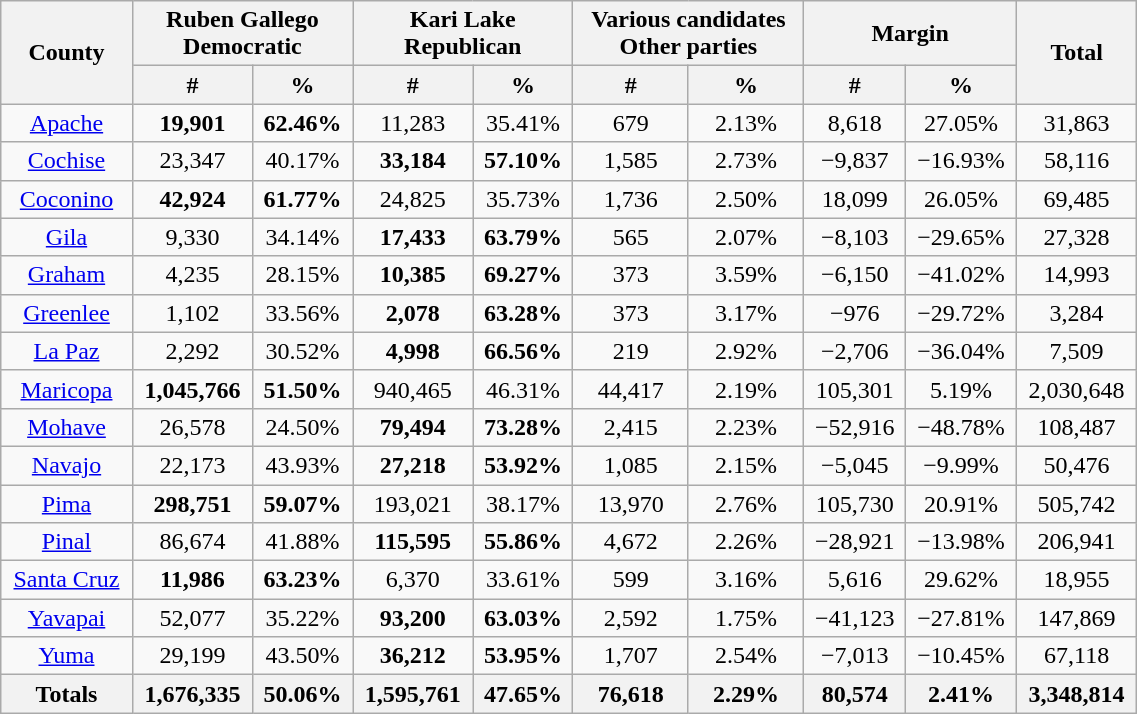<table class="wikitable sortable" width="60%">
<tr>
<th rowspan="2">County</th>
<th colspan="2">Ruben Gallego<br>Democratic</th>
<th colspan="2">Kari Lake<br>Republican</th>
<th colspan="2">Various candidates<br>Other parties</th>
<th colspan="2">Margin</th>
<th rowspan="2">Total</th>
</tr>
<tr>
<th data-sort-type="number" style="text-align:center;">#</th>
<th data-sort-type="number" style="text-align:center;">%</th>
<th data-sort-type="number" style="text-align:center;">#</th>
<th data-sort-type="number" style="text-align:center;">%</th>
<th data-sort-type="number" style="text-align:center;">#</th>
<th data-sort-type="number" style="text-align:center;">%</th>
<th data-sort-type="number" style="text-align:center;">#</th>
<th data-sort-type="number" style="text-align:center;">%</th>
</tr>
<tr style="text-align:center;">
<td><a href='#'>Apache</a></td>
<td><strong>19,901</strong></td>
<td><strong>62.46%</strong></td>
<td>11,283</td>
<td>35.41%</td>
<td>679</td>
<td>2.13%</td>
<td>8,618</td>
<td>27.05%</td>
<td>31,863</td>
</tr>
<tr style="text-align:center;">
<td><a href='#'>Cochise</a></td>
<td>23,347</td>
<td>40.17%</td>
<td><strong>33,184</strong></td>
<td><strong>57.10%</strong></td>
<td>1,585</td>
<td>2.73%</td>
<td>−9,837</td>
<td>−16.93%</td>
<td>58,116</td>
</tr>
<tr style="text-align:center;">
<td><a href='#'>Coconino</a></td>
<td><strong>42,924</strong></td>
<td><strong>61.77%</strong></td>
<td>24,825</td>
<td>35.73%</td>
<td>1,736</td>
<td>2.50%</td>
<td>18,099</td>
<td>26.05%</td>
<td>69,485</td>
</tr>
<tr style="text-align:center;">
<td><a href='#'>Gila</a></td>
<td>9,330</td>
<td>34.14%</td>
<td><strong>17,433</strong></td>
<td><strong>63.79%</strong></td>
<td>565</td>
<td>2.07%</td>
<td>−8,103</td>
<td>−29.65%</td>
<td>27,328</td>
</tr>
<tr style="text-align:center;">
<td><a href='#'>Graham</a></td>
<td>4,235</td>
<td>28.15%</td>
<td><strong>10,385</strong></td>
<td><strong>69.27%</strong></td>
<td>373</td>
<td>3.59%</td>
<td>−6,150</td>
<td>−41.02%</td>
<td>14,993</td>
</tr>
<tr style="text-align:center;">
<td><a href='#'>Greenlee</a></td>
<td>1,102</td>
<td>33.56%</td>
<td><strong>2,078</strong></td>
<td><strong>63.28%</strong></td>
<td>373</td>
<td>3.17%</td>
<td>−976</td>
<td>−29.72%</td>
<td>3,284</td>
</tr>
<tr style="text-align:center;">
<td><a href='#'>La Paz</a></td>
<td>2,292</td>
<td>30.52%</td>
<td><strong>4,998</strong></td>
<td><strong>66.56%</strong></td>
<td>219</td>
<td>2.92%</td>
<td>−2,706</td>
<td>−36.04%</td>
<td>7,509</td>
</tr>
<tr style="text-align:center;">
<td><a href='#'>Maricopa</a></td>
<td><strong>1,045,766</strong></td>
<td><strong>51.50%</strong></td>
<td>940,465</td>
<td>46.31%</td>
<td>44,417</td>
<td>2.19%</td>
<td>105,301</td>
<td>5.19%</td>
<td>2,030,648</td>
</tr>
<tr style="text-align:center;">
<td><a href='#'>Mohave</a></td>
<td>26,578</td>
<td>24.50%</td>
<td><strong>79,494</strong></td>
<td><strong>73.28%</strong></td>
<td>2,415</td>
<td>2.23%</td>
<td>−52,916</td>
<td>−48.78%</td>
<td>108,487</td>
</tr>
<tr style="text-align:center;">
<td><a href='#'>Navajo</a></td>
<td>22,173</td>
<td>43.93%</td>
<td><strong>27,218</strong></td>
<td><strong>53.92%</strong></td>
<td>1,085</td>
<td>2.15%</td>
<td>−5,045</td>
<td>−9.99%</td>
<td>50,476</td>
</tr>
<tr style="text-align:center;">
<td><a href='#'>Pima</a></td>
<td><strong>298,751</strong></td>
<td><strong>59.07%</strong></td>
<td>193,021</td>
<td>38.17%</td>
<td>13,970</td>
<td>2.76%</td>
<td>105,730</td>
<td>20.91%</td>
<td>505,742</td>
</tr>
<tr style="text-align:center;">
<td><a href='#'>Pinal</a></td>
<td>86,674</td>
<td>41.88%</td>
<td><strong>115,595</strong></td>
<td><strong>55.86%</strong></td>
<td>4,672</td>
<td>2.26%</td>
<td>−28,921</td>
<td>−13.98%</td>
<td>206,941</td>
</tr>
<tr style="text-align:center;">
<td><a href='#'>Santa Cruz</a></td>
<td><strong>11,986</strong></td>
<td><strong>63.23%</strong></td>
<td>6,370</td>
<td>33.61%</td>
<td>599</td>
<td>3.16%</td>
<td>5,616</td>
<td>29.62%</td>
<td>18,955</td>
</tr>
<tr style="text-align:center;">
<td><a href='#'>Yavapai</a></td>
<td>52,077</td>
<td>35.22%</td>
<td><strong>93,200</strong></td>
<td><strong>63.03%</strong></td>
<td>2,592</td>
<td>1.75%</td>
<td>−41,123</td>
<td>−27.81%</td>
<td>147,869</td>
</tr>
<tr style="text-align:center;">
<td><a href='#'>Yuma</a></td>
<td>29,199</td>
<td>43.50%</td>
<td><strong>36,212</strong></td>
<td><strong>53.95%</strong></td>
<td>1,707</td>
<td>2.54%</td>
<td>−7,013</td>
<td>−10.45%</td>
<td>67,118</td>
</tr>
<tr>
<th>Totals</th>
<th>1,676,335</th>
<th>50.06%</th>
<th>1,595,761</th>
<th>47.65%</th>
<th>76,618</th>
<th>2.29%</th>
<th>80,574</th>
<th>2.41%</th>
<th>3,348,814</th>
</tr>
</table>
